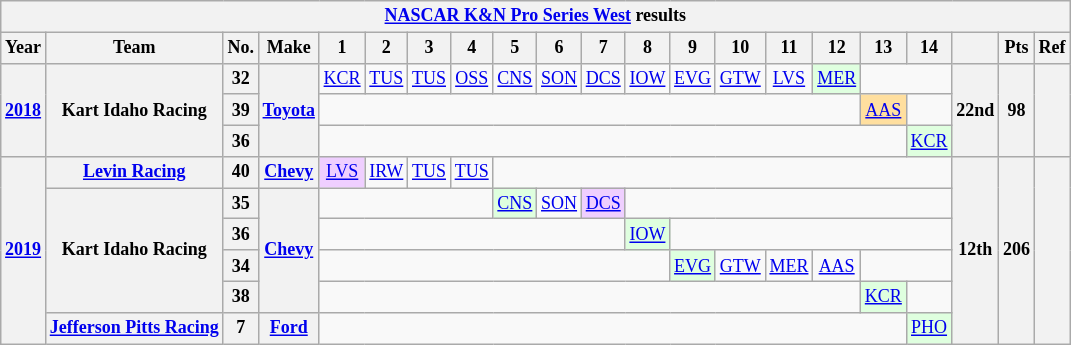<table class="wikitable" style="text-align:center; font-size:75%">
<tr>
<th colspan=23><a href='#'>NASCAR K&N Pro Series West</a> results</th>
</tr>
<tr>
<th>Year</th>
<th>Team</th>
<th>No.</th>
<th>Make</th>
<th>1</th>
<th>2</th>
<th>3</th>
<th>4</th>
<th>5</th>
<th>6</th>
<th>7</th>
<th>8</th>
<th>9</th>
<th>10</th>
<th>11</th>
<th>12</th>
<th>13</th>
<th>14</th>
<th></th>
<th>Pts</th>
<th>Ref</th>
</tr>
<tr>
<th rowspan=3><a href='#'>2018</a></th>
<th rowspan=3>Kart Idaho Racing</th>
<th>32</th>
<th rowspan=3><a href='#'>Toyota</a></th>
<td><a href='#'>KCR</a></td>
<td><a href='#'>TUS</a></td>
<td><a href='#'>TUS</a></td>
<td><a href='#'>OSS</a></td>
<td><a href='#'>CNS</a></td>
<td><a href='#'>SON</a></td>
<td><a href='#'>DCS</a></td>
<td><a href='#'>IOW</a></td>
<td><a href='#'>EVG</a></td>
<td><a href='#'>GTW</a></td>
<td><a href='#'>LVS</a></td>
<td style="background:#DFFFDF;"><a href='#'>MER</a><br></td>
<td colspan=2></td>
<th rowspan=3>22nd</th>
<th rowspan=3>98</th>
<th rowspan=3></th>
</tr>
<tr>
<th>39</th>
<td colspan=12></td>
<td style="background:#FFDF9F;"><a href='#'>AAS</a><br></td>
<td></td>
</tr>
<tr>
<th>36</th>
<td colspan=13></td>
<td style="background:#DFFFDF;"><a href='#'>KCR</a><br></td>
</tr>
<tr>
<th rowspan=6><a href='#'>2019</a></th>
<th><a href='#'>Levin Racing</a></th>
<th>40</th>
<th><a href='#'>Chevy</a></th>
<td style="background:#EFCFFF;"><a href='#'>LVS</a><br></td>
<td><a href='#'>IRW</a></td>
<td><a href='#'>TUS</a></td>
<td><a href='#'>TUS</a></td>
<td colspan=10></td>
<th rowspan=6>12th</th>
<th rowspan=6>206</th>
<th rowspan=6></th>
</tr>
<tr>
<th rowspan=4>Kart Idaho Racing</th>
<th>35</th>
<th rowspan=4><a href='#'>Chevy</a></th>
<td colspan=4></td>
<td style="background:#DFFFDF;"><a href='#'>CNS</a><br></td>
<td><a href='#'>SON</a></td>
<td style="background:#EFCFFF;"><a href='#'>DCS</a><br></td>
<td colspan=7></td>
</tr>
<tr>
<th>36</th>
<td colspan=7></td>
<td style="background:#DFFFDF;"><a href='#'>IOW</a><br></td>
<td colspan=6></td>
</tr>
<tr>
<th>34</th>
<td colspan=8></td>
<td style="background:#DFFFDF;"><a href='#'>EVG</a><br></td>
<td><a href='#'>GTW</a></td>
<td><a href='#'>MER</a></td>
<td><a href='#'>AAS</a></td>
<td colspan=2></td>
</tr>
<tr>
<th>38</th>
<td colspan=12></td>
<td style="background:#DFFFDF;"><a href='#'>KCR</a><br></td>
<td></td>
</tr>
<tr>
<th><a href='#'>Jefferson Pitts Racing</a></th>
<th>7</th>
<th><a href='#'>Ford</a></th>
<td colspan=13></td>
<td style="background:#DFFFDF;"><a href='#'>PHO</a><br></td>
</tr>
</table>
